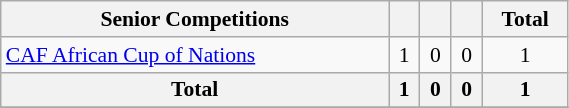<table class="wikitable" style="width:30%; font-size:90%; text-align:center">
<tr>
<th>Senior Competitions</th>
<th></th>
<th></th>
<th></th>
<th>Total</th>
</tr>
<tr>
<td align=left><a href='#'>CAF African Cup of Nations</a></td>
<td>1</td>
<td>0</td>
<td>0</td>
<td>1</td>
</tr>
<tr>
<th>Total</th>
<th>1</th>
<th>0</th>
<th>0</th>
<th>1</th>
</tr>
<tr>
</tr>
</table>
